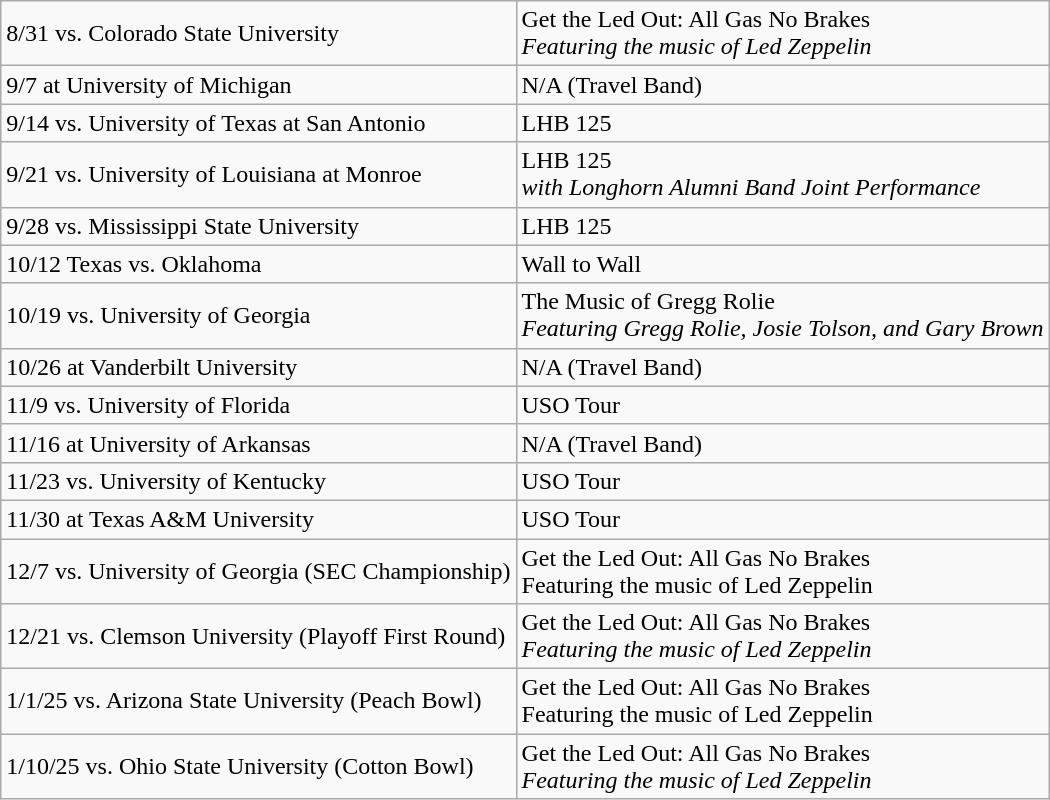<table class="wikitable" >
<tr>
<td>8/31 vs. Colorado State University</td>
<td>Get the Led Out: All Gas No Brakes<br><em>Featuring the music of Led Zeppelin</em></td>
</tr>
<tr>
<td>9/7 at University of Michigan</td>
<td>N/A (Travel Band)</td>
</tr>
<tr>
<td>9/14 vs. University of Texas at San Antonio</td>
<td>LHB 125</td>
</tr>
<tr>
<td>9/21 vs. University of Louisiana at Monroe</td>
<td>LHB 125<br><em>with Longhorn Alumni Band Joint Performance</em></td>
</tr>
<tr>
<td>9/28 vs. Mississippi State University</td>
<td>LHB 125</td>
</tr>
<tr>
<td>10/12 Texas vs. Oklahoma</td>
<td>Wall to Wall</td>
</tr>
<tr>
<td>10/19 vs. University of Georgia</td>
<td>The Music of Gregg Rolie<br><em>Featuring Gregg Rolie, Josie Tolson, and Gary Brown</td>
</tr>
<tr>
<td>10/26 at Vanderbilt University</td>
<td>N/A (Travel Band)</td>
</tr>
<tr>
<td>11/9 vs. University of Florida</td>
<td>USO Tour</td>
</tr>
<tr>
<td>11/16 at University of Arkansas</td>
<td>N/A (Travel Band)</td>
</tr>
<tr>
<td>11/23 vs. University of Kentucky</td>
<td>USO Tour</td>
</tr>
<tr>
<td>11/30 at Texas A&M University</td>
<td>USO Tour</td>
</tr>
<tr>
<td>12/7 vs. University of Georgia (SEC Championship)</td>
<td>Get the Led Out: All Gas No Brakes<br></em>Featuring the music of Led Zeppelin</td>
</tr>
<tr>
<td>12/21 vs. Clemson University (Playoff First Round)</td>
<td>Get the Led Out: All Gas No Brakes<br><em>Featuring the music of Led Zeppelin</td>
</tr>
<tr>
<td>1/1/25 vs. Arizona State University (Peach Bowl)</td>
<td>Get the Led Out: All Gas No Brakes<br></em>Featuring the music of Led Zeppelin</td>
</tr>
<tr>
<td>1/10/25 vs. Ohio State University (Cotton Bowl)</td>
<td>Get the Led Out: All Gas No Brakes<br><em>Featuring the music of Led Zeppelin</td>
</tr>
</table>
